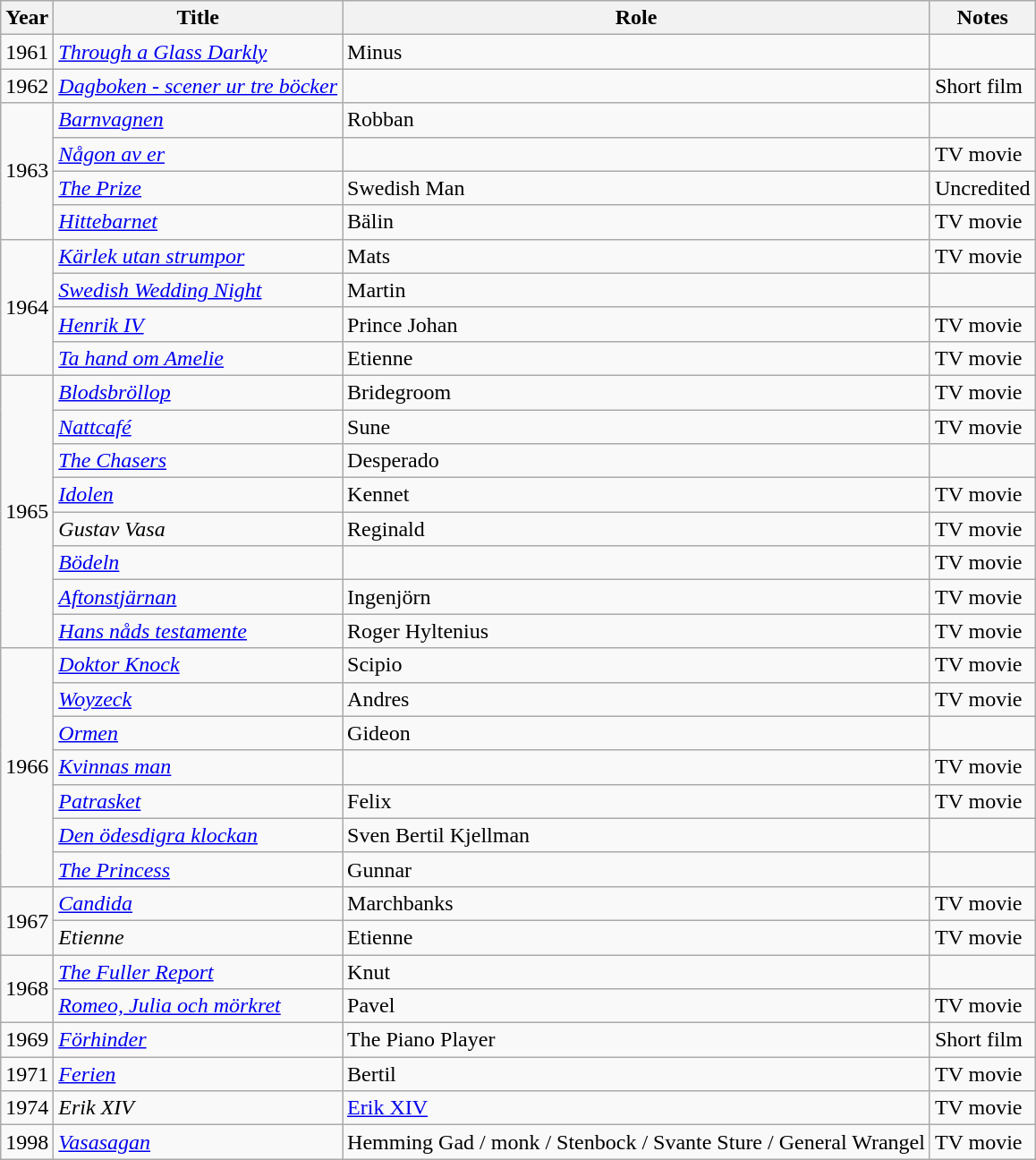<table class="wikitable sortable">
<tr>
<th>Year</th>
<th>Title</th>
<th>Role</th>
<th>Notes</th>
</tr>
<tr>
<td>1961</td>
<td><em><a href='#'>Through a Glass Darkly</a></em></td>
<td>Minus</td>
<td></td>
</tr>
<tr>
<td>1962</td>
<td><em><a href='#'>Dagboken - scener ur tre böcker</a></em></td>
<td></td>
<td>Short film</td>
</tr>
<tr>
<td rowspan=4>1963</td>
<td><em><a href='#'>Barnvagnen</a></em></td>
<td>Robban</td>
<td></td>
</tr>
<tr>
<td><em><a href='#'>Någon av er</a></em></td>
<td></td>
<td>TV movie</td>
</tr>
<tr>
<td><em><a href='#'>The Prize</a></em></td>
<td>Swedish Man</td>
<td>Uncredited</td>
</tr>
<tr>
<td><em><a href='#'>Hittebarnet</a></em></td>
<td>Bälin</td>
<td>TV movie</td>
</tr>
<tr>
<td rowspan=4>1964</td>
<td><em><a href='#'>Kärlek utan strumpor</a></em></td>
<td>Mats</td>
<td>TV movie</td>
</tr>
<tr>
<td><em><a href='#'>Swedish Wedding Night</a></em></td>
<td>Martin</td>
<td></td>
</tr>
<tr>
<td><em><a href='#'>Henrik IV</a></em></td>
<td>Prince Johan</td>
<td>TV movie</td>
</tr>
<tr>
<td><em><a href='#'>Ta hand om Amelie</a></em></td>
<td>Etienne</td>
<td>TV movie</td>
</tr>
<tr>
<td rowspan=8>1965</td>
<td><em><a href='#'>Blodsbröllop</a></em></td>
<td>Bridegroom</td>
<td>TV movie</td>
</tr>
<tr>
<td><em><a href='#'>Nattcafé</a></em></td>
<td>Sune</td>
<td>TV movie</td>
</tr>
<tr>
<td><em><a href='#'>The Chasers</a></em></td>
<td>Desperado</td>
<td></td>
</tr>
<tr>
<td><em><a href='#'>Idolen</a></em></td>
<td>Kennet</td>
<td>TV movie</td>
</tr>
<tr>
<td><em>Gustav Vasa</em></td>
<td>Reginald</td>
<td>TV movie</td>
</tr>
<tr>
<td><em><a href='#'>Bödeln</a></em></td>
<td></td>
<td>TV movie</td>
</tr>
<tr>
<td><em><a href='#'>Aftonstjärnan</a></em></td>
<td>Ingenjörn</td>
<td>TV movie</td>
</tr>
<tr>
<td><em><a href='#'>Hans nåds testamente</a></em></td>
<td>Roger Hyltenius</td>
<td>TV movie</td>
</tr>
<tr>
<td rowspan=7>1966</td>
<td><em><a href='#'>Doktor Knock</a></em></td>
<td>Scipio</td>
<td>TV movie</td>
</tr>
<tr>
<td><em><a href='#'>Woyzeck</a></em></td>
<td>Andres</td>
<td>TV movie</td>
</tr>
<tr>
<td><em><a href='#'>Ormen</a></em></td>
<td>Gideon</td>
<td></td>
</tr>
<tr>
<td><em><a href='#'>Kvinnas man</a></em></td>
<td></td>
<td>TV movie</td>
</tr>
<tr>
<td><em><a href='#'>Patrasket</a></em></td>
<td>Felix</td>
<td>TV movie</td>
</tr>
<tr>
<td><em><a href='#'>Den ödesdigra klockan</a></em></td>
<td>Sven Bertil Kjellman</td>
<td></td>
</tr>
<tr>
<td><em><a href='#'>The Princess</a></em></td>
<td>Gunnar</td>
<td></td>
</tr>
<tr>
<td rowspan=2>1967</td>
<td><em><a href='#'>Candida</a></em></td>
<td>Marchbanks</td>
<td>TV movie</td>
</tr>
<tr>
<td><em>Etienne</em></td>
<td>Etienne</td>
<td>TV movie</td>
</tr>
<tr>
<td rowspan=2>1968</td>
<td><em><a href='#'>The Fuller Report</a></em></td>
<td>Knut</td>
<td></td>
</tr>
<tr>
<td><em><a href='#'>Romeo, Julia och mörkret</a></em></td>
<td>Pavel</td>
<td>TV movie</td>
</tr>
<tr>
<td>1969</td>
<td><em><a href='#'>Förhinder</a></em></td>
<td>The Piano Player</td>
<td>Short film</td>
</tr>
<tr>
<td>1971</td>
<td><em><a href='#'>Ferien</a></em></td>
<td>Bertil</td>
<td>TV movie</td>
</tr>
<tr>
<td>1974</td>
<td><em>Erik XIV</em></td>
<td><a href='#'>Erik XIV</a></td>
<td>TV movie</td>
</tr>
<tr>
<td>1998</td>
<td><em><a href='#'>Vasasagan</a></em></td>
<td>Hemming Gad / monk / Stenbock / Svante Sture / General Wrangel</td>
<td>TV movie</td>
</tr>
</table>
